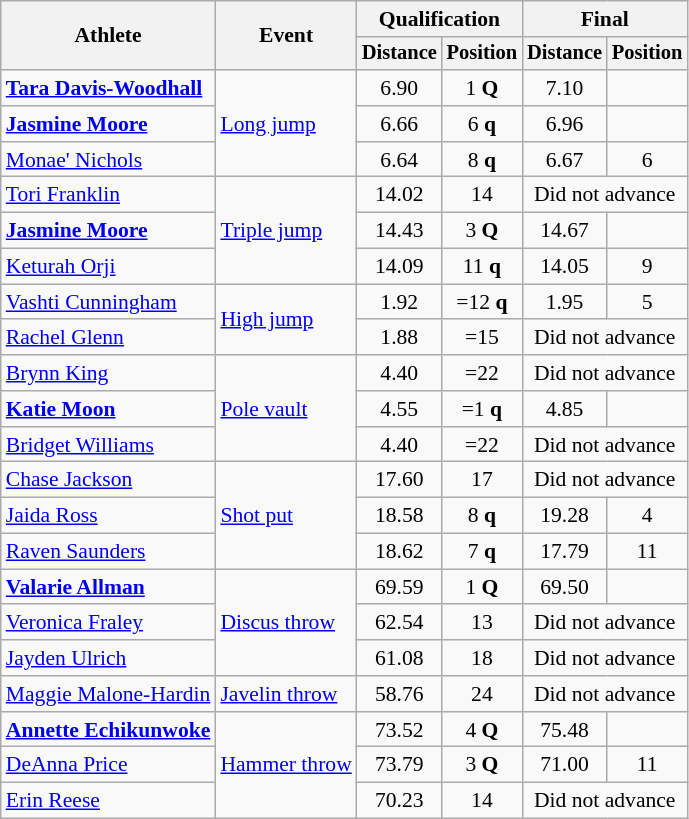<table class=wikitable style=font-size:90%;text-align:center>
<tr>
<th rowspan=2>Athlete</th>
<th rowspan=2>Event</th>
<th colspan=2>Qualification</th>
<th colspan=2>Final</th>
</tr>
<tr style="font-size:95%">
<th>Distance</th>
<th>Position</th>
<th>Distance</th>
<th>Position</th>
</tr>
<tr>
<td align=left><strong><a href='#'>Tara Davis-Woodhall</a></strong></td>
<td align=left rowspan=3><a href='#'>Long jump</a></td>
<td>6.90</td>
<td>1 <strong>Q</strong></td>
<td>7.10</td>
<td></td>
</tr>
<tr>
<td align=left><strong><a href='#'>Jasmine Moore</a></strong></td>
<td>6.66</td>
<td>6 <strong>q</strong></td>
<td>6.96</td>
<td></td>
</tr>
<tr>
<td align=left><a href='#'>Monae' Nichols</a></td>
<td>6.64</td>
<td>8 <strong>q</strong></td>
<td>6.67</td>
<td>6</td>
</tr>
<tr>
<td align=left><a href='#'>Tori Franklin</a></td>
<td align=left rowspan=3><a href='#'>Triple jump</a></td>
<td>14.02</td>
<td>14</td>
<td colspan=2>Did not advance</td>
</tr>
<tr>
<td align=left><strong><a href='#'>Jasmine Moore</a></strong></td>
<td>14.43</td>
<td>3 <strong>Q</strong></td>
<td>14.67</td>
<td></td>
</tr>
<tr>
<td align=left><a href='#'>Keturah Orji</a></td>
<td>14.09</td>
<td>11 <strong>q</strong></td>
<td>14.05</td>
<td>9</td>
</tr>
<tr>
<td align=left><a href='#'>Vashti Cunningham</a></td>
<td align=left rowspan=2><a href='#'>High jump</a></td>
<td>1.92</td>
<td>=12 <strong>q</strong></td>
<td>1.95</td>
<td>5</td>
</tr>
<tr>
<td align=left><a href='#'>Rachel Glenn</a></td>
<td>1.88</td>
<td>=15</td>
<td colspan=2>Did not advance</td>
</tr>
<tr>
<td align=left><a href='#'>Brynn King</a></td>
<td align=left rowspan=3><a href='#'>Pole vault</a></td>
<td>4.40</td>
<td>=22</td>
<td colspan=2>Did not advance</td>
</tr>
<tr>
<td align=left><strong><a href='#'>Katie Moon</a></strong></td>
<td>4.55</td>
<td>=1 <strong>q</strong></td>
<td>4.85</td>
<td></td>
</tr>
<tr>
<td align=left><a href='#'>Bridget Williams</a></td>
<td>4.40</td>
<td>=22</td>
<td colspan=2>Did not advance</td>
</tr>
<tr>
<td align=left><a href='#'>Chase Jackson</a></td>
<td align=left rowspan=3><a href='#'>Shot put</a></td>
<td>17.60</td>
<td>17</td>
<td colspan=2>Did not advance</td>
</tr>
<tr>
<td align=left><a href='#'>Jaida Ross</a></td>
<td>18.58</td>
<td>8 <strong>q</strong></td>
<td>19.28</td>
<td>4</td>
</tr>
<tr>
<td align=left><a href='#'>Raven Saunders</a></td>
<td>18.62</td>
<td>7 <strong>q</strong></td>
<td>17.79</td>
<td>11</td>
</tr>
<tr>
<td align=left><strong><a href='#'>Valarie Allman</a></strong></td>
<td align=left rowspan=3><a href='#'>Discus throw</a></td>
<td>69.59</td>
<td>1 <strong>Q</strong></td>
<td>69.50</td>
<td></td>
</tr>
<tr>
<td align=left><a href='#'>Veronica Fraley</a></td>
<td>62.54</td>
<td>13</td>
<td colspan=2>Did not advance</td>
</tr>
<tr>
<td align=left><a href='#'>Jayden Ulrich</a></td>
<td>61.08</td>
<td>18</td>
<td colspan=2>Did not advance</td>
</tr>
<tr>
<td align=left><a href='#'>Maggie Malone-Hardin</a></td>
<td align=left><a href='#'>Javelin throw</a></td>
<td>58.76</td>
<td>24</td>
<td colspan=2>Did not advance</td>
</tr>
<tr>
<td align=left><strong><a href='#'>Annette Echikunwoke</a></strong></td>
<td align=left rowspan=3><a href='#'>Hammer throw</a></td>
<td>73.52</td>
<td>4 <strong>Q</strong></td>
<td>75.48</td>
<td></td>
</tr>
<tr>
<td align=left><a href='#'>DeAnna Price</a></td>
<td>73.79</td>
<td>3 <strong>Q</strong></td>
<td>71.00</td>
<td>11</td>
</tr>
<tr>
<td align=left><a href='#'>Erin Reese</a></td>
<td>70.23</td>
<td>14</td>
<td colspan=2>Did not advance</td>
</tr>
</table>
